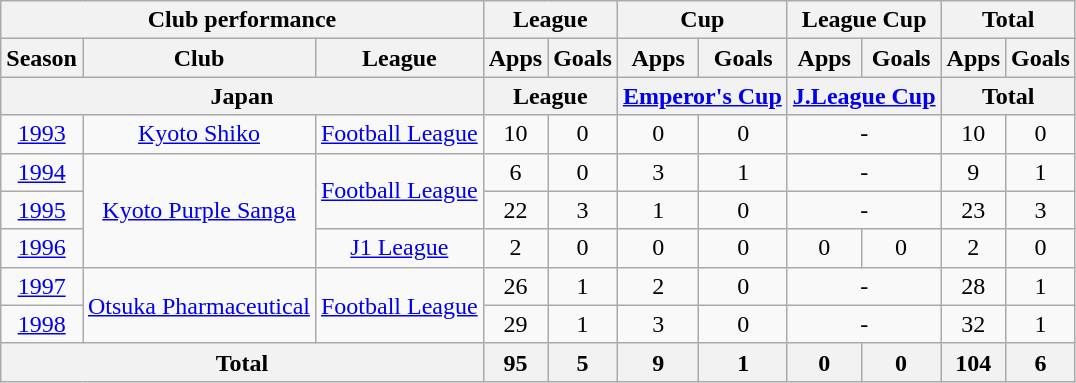<table class="wikitable" style="text-align:center;">
<tr>
<th colspan=3>Club performance</th>
<th colspan=2>League</th>
<th colspan=2>Cup</th>
<th colspan=2>League Cup</th>
<th colspan=2>Total</th>
</tr>
<tr>
<th>Season</th>
<th>Club</th>
<th>League</th>
<th>Apps</th>
<th>Goals</th>
<th>Apps</th>
<th>Goals</th>
<th>Apps</th>
<th>Goals</th>
<th>Apps</th>
<th>Goals</th>
</tr>
<tr>
<th colspan=3>Japan</th>
<th colspan=2>League</th>
<th colspan=2><a href='#'>Emperor's Cup</a></th>
<th colspan=2><a href='#'>J.League Cup</a></th>
<th colspan=2>Total</th>
</tr>
<tr>
<td><a href='#'>1993</a></td>
<td><a href='#'>Kyoto Shiko</a></td>
<td><a href='#'>Football League</a></td>
<td>10</td>
<td>0</td>
<td>0</td>
<td>0</td>
<td colspan="2">-</td>
<td>10</td>
<td>0</td>
</tr>
<tr>
<td><a href='#'>1994</a></td>
<td rowspan="3"><a href='#'>Kyoto Purple Sanga</a></td>
<td rowspan="2"><a href='#'>Football League</a></td>
<td>6</td>
<td>0</td>
<td>3</td>
<td>1</td>
<td colspan="2">-</td>
<td>9</td>
<td>1</td>
</tr>
<tr>
<td><a href='#'>1995</a></td>
<td>22</td>
<td>3</td>
<td>1</td>
<td>0</td>
<td colspan="2">-</td>
<td>23</td>
<td>3</td>
</tr>
<tr>
<td><a href='#'>1996</a></td>
<td><a href='#'>J1 League</a></td>
<td>2</td>
<td>0</td>
<td>0</td>
<td>0</td>
<td>0</td>
<td>0</td>
<td>2</td>
<td>0</td>
</tr>
<tr>
<td><a href='#'>1997</a></td>
<td rowspan="2"><a href='#'>Otsuka Pharmaceutical</a></td>
<td rowspan="2"><a href='#'>Football League</a></td>
<td>26</td>
<td>1</td>
<td>2</td>
<td>0</td>
<td colspan="2">-</td>
<td>28</td>
<td>1</td>
</tr>
<tr>
<td><a href='#'>1998</a></td>
<td>29</td>
<td>1</td>
<td>3</td>
<td>0</td>
<td colspan="2">-</td>
<td>32</td>
<td>1</td>
</tr>
<tr>
<th colspan=3>Total</th>
<th>95</th>
<th>5</th>
<th>9</th>
<th>1</th>
<th>0</th>
<th>0</th>
<th>104</th>
<th>6</th>
</tr>
</table>
